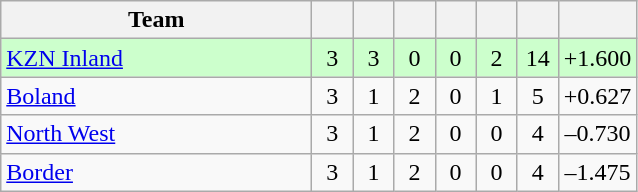<table class="wikitable" style="text-align:center">
<tr>
<th width=200>Team</th>
<th width=20></th>
<th width=20></th>
<th width=20></th>
<th width=20></th>
<th width=20></th>
<th width=20></th>
<th width=45></th>
</tr>
<tr style="background:#cfc">
<td align="left"> <a href='#'>KZN Inland</a></td>
<td>3</td>
<td>3</td>
<td>0</td>
<td>0</td>
<td>2</td>
<td>14</td>
<td>+1.600</td>
</tr>
<tr>
<td align="left"> <a href='#'>Boland</a></td>
<td>3</td>
<td>1</td>
<td>2</td>
<td>0</td>
<td>1</td>
<td>5</td>
<td>+0.627</td>
</tr>
<tr>
<td align="left"> <a href='#'>North West</a></td>
<td>3</td>
<td>1</td>
<td>2</td>
<td>0</td>
<td>0</td>
<td>4</td>
<td>–0.730</td>
</tr>
<tr>
<td align="left"> <a href='#'>Border</a></td>
<td>3</td>
<td>1</td>
<td>2</td>
<td>0</td>
<td>0</td>
<td>4</td>
<td>–1.475</td>
</tr>
</table>
